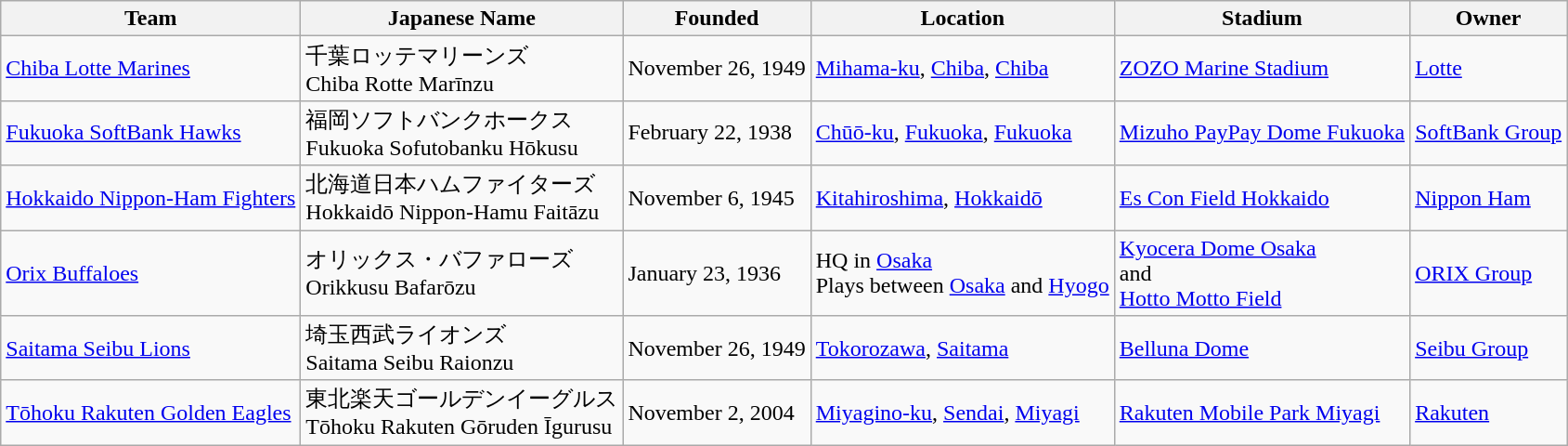<table class="wikitable">
<tr>
<th>Team</th>
<th>Japanese Name</th>
<th style="padding: 0.2em 2.2em">Founded</th>
<th>Location</th>
<th>Stadium</th>
<th>Owner</th>
</tr>
<tr>
<td><a href='#'>Chiba Lotte Marines</a></td>
<td>千葉ロッテマリーンズ<br>Chiba Rotte Marīnzu</td>
<td>November 26, 1949</td>
<td><a href='#'>Mihama-ku</a>, <a href='#'>Chiba</a>, <a href='#'>Chiba</a></td>
<td><a href='#'>ZOZO Marine Stadium</a></td>
<td><a href='#'>Lotte</a></td>
</tr>
<tr>
<td><a href='#'>Fukuoka SoftBank Hawks</a></td>
<td>福岡ソフトバンクホークス<br>Fukuoka Sofutobanku Hōkusu</td>
<td>February 22, 1938</td>
<td><a href='#'>Chūō-ku</a>, <a href='#'>Fukuoka</a>, <a href='#'>Fukuoka</a></td>
<td><a href='#'>Mizuho PayPay Dome Fukuoka</a></td>
<td><a href='#'>SoftBank Group</a></td>
</tr>
<tr>
<td><a href='#'>Hokkaido Nippon-Ham Fighters</a></td>
<td>北海道日本ハムファイターズ<br>Hokkaidō Nippon-Hamu Faitāzu</td>
<td>November 6, 1945</td>
<td><a href='#'>Kitahiroshima</a>, <a href='#'>Hokkaidō</a></td>
<td><a href='#'>Es Con Field Hokkaido</a></td>
<td><a href='#'>Nippon Ham</a></td>
</tr>
<tr>
<td><a href='#'>Orix Buffaloes</a></td>
<td>オリックス・バファローズ<br>Orikkusu Bafarōzu</td>
<td>January 23, 1936</td>
<td>HQ in <a href='#'>Osaka</a><br>Plays between <a href='#'>Osaka</a> and <a href='#'>Hyogo</a></td>
<td><a href='#'>Kyocera Dome Osaka</a> <br>and<br><a href='#'>Hotto Motto Field</a></td>
<td><a href='#'>ORIX Group</a></td>
</tr>
<tr>
<td><a href='#'>Saitama Seibu Lions</a></td>
<td>埼玉西武ライオンズ<br>Saitama Seibu Raionzu</td>
<td>November 26, 1949</td>
<td><a href='#'>Tokorozawa</a>, <a href='#'>Saitama</a></td>
<td><a href='#'>Belluna Dome</a></td>
<td><a href='#'>Seibu Group</a></td>
</tr>
<tr>
<td><a href='#'>Tōhoku Rakuten Golden Eagles</a></td>
<td>東北楽天ゴールデンイーグルス<br>Tōhoku Rakuten Gōruden Īgurusu</td>
<td>November 2, 2004</td>
<td><a href='#'>Miyagino-ku</a>, <a href='#'>Sendai</a>, <a href='#'>Miyagi</a></td>
<td><a href='#'>Rakuten Mobile Park Miyagi</a></td>
<td><a href='#'>Rakuten</a></td>
</tr>
</table>
